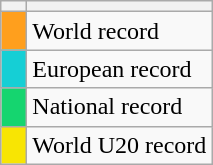<table class="wikitable">
<tr>
<th></th>
<th></th>
</tr>
<tr>
<td style="width:10px; background: #FF9F1D;"></td>
<td>World record</td>
</tr>
<tr>
<td style="width:10px; background: #15CFD5;"></td>
<td>European record</td>
</tr>
<tr>
<td style="width:10px; background: #15D56F;"></td>
<td>National record</td>
</tr>
<tr>
<td style="width:10px; background: #F8E503;"></td>
<td>World U20 record</td>
</tr>
</table>
